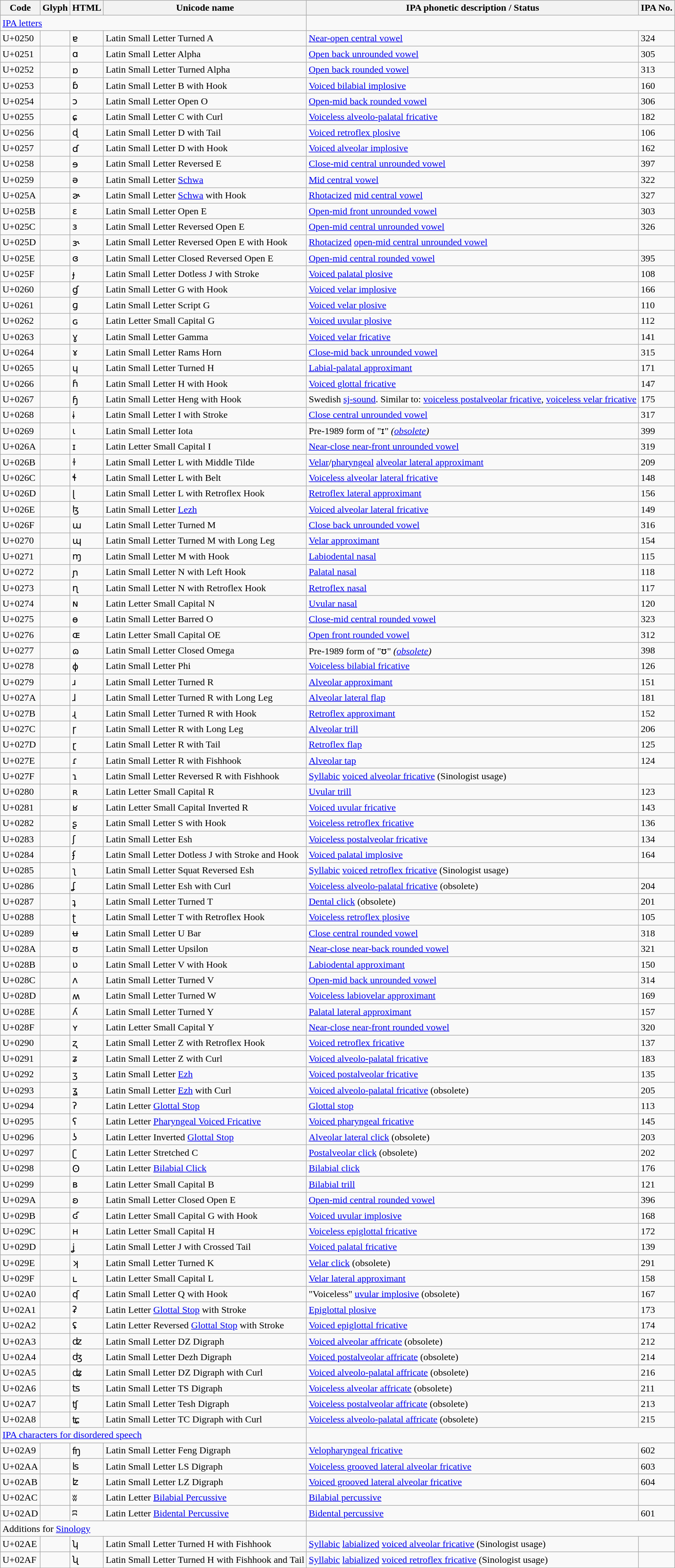<table class="wikitable sortable">
<tr>
<th>Code</th>
<th>Glyph</th>
<th>HTML</th>
<th>Unicode name</th>
<th>IPA phonetic description / Status</th>
<th>IPA No.</th>
</tr>
<tr>
<td colspan=4><a href='#'>IPA letters</a></td>
</tr>
<tr>
<td>U+0250</td>
<td></td>
<td>&#592;</td>
<td>Latin Small Letter Turned A</td>
<td><a href='#'>Near-open central vowel</a></td>
<td>324</td>
</tr>
<tr>
<td>U+0251</td>
<td></td>
<td>&#593;</td>
<td>Latin Small Letter Alpha</td>
<td><a href='#'>Open back unrounded vowel</a></td>
<td>305</td>
</tr>
<tr>
<td>U+0252</td>
<td></td>
<td>&#594;</td>
<td>Latin Small Letter Turned Alpha</td>
<td><a href='#'>Open back rounded vowel</a></td>
<td>313</td>
</tr>
<tr>
<td>U+0253</td>
<td></td>
<td>&#595;</td>
<td>Latin Small Letter B with Hook</td>
<td><a href='#'>Voiced bilabial implosive</a></td>
<td>160</td>
</tr>
<tr>
<td>U+0254</td>
<td></td>
<td>&#596;</td>
<td>Latin Small Letter Open O</td>
<td><a href='#'>Open-mid back rounded vowel</a></td>
<td>306</td>
</tr>
<tr>
<td>U+0255</td>
<td></td>
<td>&#597;</td>
<td>Latin Small Letter C with Curl</td>
<td><a href='#'>Voiceless alveolo-palatal fricative</a></td>
<td>182</td>
</tr>
<tr>
<td>U+0256</td>
<td></td>
<td>&#598;</td>
<td>Latin Small Letter D with Tail</td>
<td><a href='#'>Voiced retroflex plosive</a></td>
<td>106</td>
</tr>
<tr>
<td>U+0257</td>
<td></td>
<td>&#599;</td>
<td>Latin Small Letter D with Hook</td>
<td><a href='#'>Voiced alveolar implosive</a></td>
<td>162</td>
</tr>
<tr>
<td>U+0258</td>
<td></td>
<td>&#600;</td>
<td>Latin Small Letter Reversed E</td>
<td><a href='#'>Close-mid central unrounded vowel</a></td>
<td>397</td>
</tr>
<tr>
<td>U+0259</td>
<td></td>
<td>&#601;</td>
<td>Latin Small Letter <a href='#'>Schwa</a></td>
<td><a href='#'>Mid central vowel</a></td>
<td>322</td>
</tr>
<tr>
<td>U+025A</td>
<td></td>
<td>&#602;</td>
<td>Latin Small Letter <a href='#'>Schwa</a> with Hook</td>
<td><a href='#'>Rhotacized</a> <a href='#'>mid central vowel</a></td>
<td>327</td>
</tr>
<tr>
<td>U+025B</td>
<td></td>
<td>&#603;</td>
<td>Latin Small Letter Open E</td>
<td><a href='#'>Open-mid front unrounded vowel</a></td>
<td>303</td>
</tr>
<tr>
<td>U+025C</td>
<td></td>
<td>&#604;</td>
<td>Latin Small Letter Reversed Open E</td>
<td><a href='#'>Open-mid central unrounded vowel</a></td>
<td>326</td>
</tr>
<tr>
<td>U+025D</td>
<td></td>
<td>&#605;</td>
<td>Latin Small Letter Reversed Open E with Hook</td>
<td><a href='#'>Rhotacized</a> <a href='#'>open-mid central unrounded vowel</a></td>
<td></td>
</tr>
<tr>
<td>U+025E</td>
<td></td>
<td>&#606;</td>
<td>Latin Small Letter Closed Reversed Open E</td>
<td><a href='#'>Open-mid central rounded vowel</a></td>
<td>395</td>
</tr>
<tr>
<td>U+025F</td>
<td></td>
<td>&#607;</td>
<td>Latin Small Letter Dotless J with Stroke</td>
<td><a href='#'>Voiced palatal plosive</a></td>
<td>108</td>
</tr>
<tr>
<td>U+0260</td>
<td></td>
<td>&#608;</td>
<td>Latin Small Letter G with Hook</td>
<td><a href='#'>Voiced velar implosive</a></td>
<td>166</td>
</tr>
<tr>
<td>U+0261</td>
<td></td>
<td>&#609;</td>
<td>Latin Small Letter Script G</td>
<td><a href='#'>Voiced velar plosive</a></td>
<td>110</td>
</tr>
<tr>
<td>U+0262</td>
<td></td>
<td>&#610;</td>
<td>Latin Letter Small Capital G</td>
<td><a href='#'>Voiced uvular plosive</a></td>
<td>112</td>
</tr>
<tr>
<td>U+0263</td>
<td></td>
<td>&#611;</td>
<td>Latin Small Letter Gamma</td>
<td><a href='#'>Voiced velar fricative</a></td>
<td>141</td>
</tr>
<tr>
<td>U+0264</td>
<td></td>
<td>&#612;</td>
<td>Latin Small Letter Rams Horn</td>
<td><a href='#'>Close-mid back unrounded vowel</a></td>
<td>315</td>
</tr>
<tr>
<td>U+0265</td>
<td></td>
<td>&#613;</td>
<td>Latin Small Letter Turned H</td>
<td><a href='#'>Labial-palatal approximant</a></td>
<td>171</td>
</tr>
<tr>
<td>U+0266</td>
<td></td>
<td>&#614;</td>
<td>Latin Small Letter H with Hook</td>
<td><a href='#'>Voiced glottal fricative</a></td>
<td>147</td>
</tr>
<tr>
<td>U+0267</td>
<td></td>
<td>&#615;</td>
<td>Latin Small Letter Heng with Hook</td>
<td>Swedish <a href='#'>sj-sound</a>. Similar to: <a href='#'>voiceless postalveolar fricative</a>, <a href='#'>voiceless velar fricative</a></td>
<td>175</td>
</tr>
<tr>
<td>U+0268</td>
<td></td>
<td>&#616;</td>
<td>Latin Small Letter I with Stroke</td>
<td><a href='#'>Close central unrounded vowel</a></td>
<td>317</td>
</tr>
<tr>
<td>U+0269</td>
<td></td>
<td>&#617;</td>
<td>Latin Small Letter Iota</td>
<td>Pre-1989 form of "ɪ" <em>(<a href='#'>obsolete</a>)</em></td>
<td>399</td>
</tr>
<tr>
<td>U+026A</td>
<td></td>
<td>&#618;</td>
<td>Latin Letter Small Capital I</td>
<td><a href='#'>Near-close near-front unrounded vowel</a></td>
<td>319</td>
</tr>
<tr>
<td>U+026B</td>
<td></td>
<td>&#619;</td>
<td>Latin Small Letter L with Middle Tilde</td>
<td><a href='#'>Velar</a>/<a href='#'>pharyngeal</a> <a href='#'>alveolar lateral approximant</a></td>
<td>209</td>
</tr>
<tr>
<td>U+026C</td>
<td></td>
<td>&#620;</td>
<td>Latin Small Letter L with Belt</td>
<td><a href='#'>Voiceless alveolar lateral fricative</a></td>
<td>148</td>
</tr>
<tr>
<td>U+026D</td>
<td></td>
<td>&#621;</td>
<td>Latin Small Letter L with Retroflex Hook</td>
<td><a href='#'>Retroflex lateral approximant</a></td>
<td>156</td>
</tr>
<tr>
<td>U+026E</td>
<td></td>
<td>&#622;</td>
<td>Latin Small Letter <a href='#'>Lezh</a></td>
<td><a href='#'>Voiced alveolar lateral fricative</a></td>
<td>149</td>
</tr>
<tr>
<td>U+026F</td>
<td></td>
<td>&#623;</td>
<td>Latin Small Letter Turned M</td>
<td><a href='#'>Close back unrounded vowel</a></td>
<td>316</td>
</tr>
<tr>
<td>U+0270</td>
<td></td>
<td>&#624;</td>
<td>Latin Small Letter Turned M with Long Leg</td>
<td><a href='#'>Velar approximant</a></td>
<td>154</td>
</tr>
<tr>
<td>U+0271</td>
<td></td>
<td>&#625;</td>
<td>Latin Small Letter M with Hook</td>
<td><a href='#'>Labiodental nasal</a></td>
<td>115</td>
</tr>
<tr>
<td>U+0272</td>
<td></td>
<td>&#626;</td>
<td>Latin Small Letter N with Left Hook</td>
<td><a href='#'>Palatal nasal</a></td>
<td>118</td>
</tr>
<tr>
<td>U+0273</td>
<td></td>
<td>&#627;</td>
<td>Latin Small Letter N with Retroflex Hook</td>
<td><a href='#'>Retroflex nasal</a></td>
<td>117</td>
</tr>
<tr>
<td>U+0274</td>
<td></td>
<td>&#628;</td>
<td>Latin Letter Small Capital N</td>
<td><a href='#'>Uvular nasal</a></td>
<td>120</td>
</tr>
<tr>
<td>U+0275</td>
<td></td>
<td>&#629;</td>
<td>Latin Small Letter Barred O</td>
<td><a href='#'>Close-mid central rounded vowel</a></td>
<td>323</td>
</tr>
<tr>
<td>U+0276</td>
<td></td>
<td>&#630;</td>
<td>Latin Letter Small Capital OE</td>
<td><a href='#'>Open front rounded vowel</a></td>
<td>312</td>
</tr>
<tr>
<td>U+0277</td>
<td></td>
<td>&#631;</td>
<td>Latin Small Letter Closed Omega</td>
<td>Pre-1989 form of "ʊ" <em>(<a href='#'>obsolete</a>)</em></td>
<td>398</td>
</tr>
<tr>
<td>U+0278</td>
<td></td>
<td>&#632;</td>
<td>Latin Small Letter Phi</td>
<td><a href='#'>Voiceless bilabial fricative</a></td>
<td>126</td>
</tr>
<tr>
<td>U+0279</td>
<td></td>
<td>&#633;</td>
<td>Latin Small Letter Turned R</td>
<td><a href='#'>Alveolar approximant</a></td>
<td>151</td>
</tr>
<tr>
<td>U+027A</td>
<td></td>
<td>&#634;</td>
<td>Latin Small Letter Turned R with Long Leg</td>
<td><a href='#'>Alveolar lateral flap</a></td>
<td>181</td>
</tr>
<tr>
<td>U+027B</td>
<td></td>
<td>&#635;</td>
<td>Latin Small Letter Turned R with Hook</td>
<td><a href='#'>Retroflex approximant</a></td>
<td>152</td>
</tr>
<tr>
<td>U+027C</td>
<td></td>
<td>&#636;</td>
<td>Latin Small Letter R with Long Leg</td>
<td><a href='#'>Alveolar trill</a></td>
<td>206</td>
</tr>
<tr>
<td>U+027D</td>
<td></td>
<td>&#637;</td>
<td>Latin Small Letter R with Tail</td>
<td><a href='#'>Retroflex flap</a></td>
<td>125</td>
</tr>
<tr>
<td>U+027E</td>
<td></td>
<td>&#638;</td>
<td>Latin Small Letter R with Fishhook</td>
<td><a href='#'>Alveolar tap</a></td>
<td>124</td>
</tr>
<tr>
<td>U+027F</td>
<td></td>
<td>&#639;</td>
<td>Latin Small Letter Reversed R with Fishhook</td>
<td><a href='#'>Syllabic</a> <a href='#'>voiced alveolar fricative</a> (Sinologist usage)</td>
<td></td>
</tr>
<tr>
<td>U+0280</td>
<td></td>
<td>&#640;</td>
<td>Latin Letter Small Capital R</td>
<td><a href='#'>Uvular trill</a></td>
<td>123</td>
</tr>
<tr>
<td>U+0281</td>
<td></td>
<td>&#641;</td>
<td>Latin Letter Small Capital Inverted R</td>
<td><a href='#'>Voiced uvular fricative</a></td>
<td>143</td>
</tr>
<tr>
<td>U+0282</td>
<td></td>
<td>&#642;</td>
<td>Latin Small Letter S with Hook</td>
<td><a href='#'>Voiceless retroflex fricative</a></td>
<td>136</td>
</tr>
<tr>
<td>U+0283</td>
<td></td>
<td>&#643;</td>
<td>Latin Small Letter Esh</td>
<td><a href='#'>Voiceless postalveolar fricative</a></td>
<td>134</td>
</tr>
<tr>
<td>U+0284</td>
<td></td>
<td>&#644;</td>
<td>Latin Small Letter Dotless J with Stroke and Hook</td>
<td><a href='#'>Voiced palatal implosive</a></td>
<td>164</td>
</tr>
<tr>
<td>U+0285</td>
<td></td>
<td>&#645;</td>
<td>Latin Small Letter Squat Reversed Esh</td>
<td><a href='#'>Syllabic</a> <a href='#'>voiced retroflex fricative</a> (Sinologist usage)</td>
<td></td>
</tr>
<tr>
<td>U+0286</td>
<td></td>
<td>&#646;</td>
<td>Latin Small Letter Esh with Curl</td>
<td><a href='#'>Voiceless alveolo-palatal fricative</a> (obsolete)</td>
<td>204</td>
</tr>
<tr>
<td>U+0287</td>
<td></td>
<td>&#647;</td>
<td>Latin Small Letter Turned T</td>
<td><a href='#'>Dental click</a> (obsolete)</td>
<td>201</td>
</tr>
<tr>
<td>U+0288</td>
<td></td>
<td>&#648;</td>
<td>Latin Small Letter T with Retroflex Hook</td>
<td><a href='#'>Voiceless retroflex plosive</a></td>
<td>105</td>
</tr>
<tr>
<td>U+0289</td>
<td></td>
<td>&#649;</td>
<td>Latin Small Letter U Bar</td>
<td><a href='#'>Close central rounded vowel</a></td>
<td>318</td>
</tr>
<tr>
<td>U+028A</td>
<td></td>
<td>&#650;</td>
<td>Latin Small Letter Upsilon</td>
<td><a href='#'>Near-close near-back rounded vowel</a></td>
<td>321</td>
</tr>
<tr>
<td>U+028B</td>
<td></td>
<td>&#651;</td>
<td>Latin Small Letter V with Hook</td>
<td><a href='#'>Labiodental approximant</a></td>
<td>150</td>
</tr>
<tr>
<td>U+028C</td>
<td></td>
<td>&#652;</td>
<td>Latin Small Letter Turned V</td>
<td><a href='#'>Open-mid back unrounded vowel</a></td>
<td>314</td>
</tr>
<tr>
<td>U+028D</td>
<td></td>
<td>&#653;</td>
<td>Latin Small Letter Turned W</td>
<td><a href='#'>Voiceless labiovelar approximant</a></td>
<td>169</td>
</tr>
<tr>
<td>U+028E</td>
<td></td>
<td>&#654;</td>
<td>Latin Small Letter Turned Y</td>
<td><a href='#'>Palatal lateral approximant</a></td>
<td>157</td>
</tr>
<tr>
<td>U+028F</td>
<td></td>
<td>&#655;</td>
<td>Latin Letter Small Capital Y</td>
<td><a href='#'>Near-close near-front rounded vowel</a></td>
<td>320</td>
</tr>
<tr>
<td>U+0290</td>
<td></td>
<td>&#656;</td>
<td>Latin Small Letter Z with Retroflex Hook</td>
<td><a href='#'>Voiced retroflex fricative</a></td>
<td>137</td>
</tr>
<tr>
<td>U+0291</td>
<td></td>
<td>&#657;</td>
<td>Latin Small Letter Z with Curl</td>
<td><a href='#'>Voiced alveolo-palatal fricative</a></td>
<td>183</td>
</tr>
<tr>
<td>U+0292</td>
<td></td>
<td>&#658;</td>
<td>Latin Small Letter <a href='#'>Ezh</a></td>
<td><a href='#'>Voiced postalveolar fricative</a></td>
<td>135</td>
</tr>
<tr>
<td>U+0293</td>
<td></td>
<td>&#659;</td>
<td>Latin Small Letter <a href='#'>Ezh</a> with Curl</td>
<td><a href='#'>Voiced alveolo-palatal fricative</a> (obsolete)</td>
<td>205</td>
</tr>
<tr>
<td>U+0294</td>
<td></td>
<td>&#660;</td>
<td>Latin Letter <a href='#'>Glottal Stop</a></td>
<td><a href='#'>Glottal stop</a></td>
<td>113</td>
</tr>
<tr>
<td>U+0295</td>
<td></td>
<td>&#661;</td>
<td>Latin Letter <a href='#'>Pharyngeal Voiced Fricative</a></td>
<td><a href='#'>Voiced pharyngeal fricative</a></td>
<td>145</td>
</tr>
<tr>
<td>U+0296</td>
<td></td>
<td>&#662;</td>
<td>Latin Letter Inverted <a href='#'>Glottal Stop</a></td>
<td><a href='#'>Alveolar lateral click</a> (obsolete)</td>
<td>203</td>
</tr>
<tr>
<td>U+0297</td>
<td></td>
<td>&#663;</td>
<td>Latin Letter Stretched C</td>
<td><a href='#'>Postalveolar click</a> (obsolete)</td>
<td>202</td>
</tr>
<tr>
<td>U+0298</td>
<td></td>
<td>&#664;</td>
<td>Latin Letter <a href='#'>Bilabial Click</a></td>
<td><a href='#'>Bilabial click</a></td>
<td>176</td>
</tr>
<tr>
<td>U+0299</td>
<td></td>
<td>&#665;</td>
<td>Latin Letter Small Capital B</td>
<td><a href='#'>Bilabial trill</a></td>
<td>121</td>
</tr>
<tr>
<td>U+029A</td>
<td></td>
<td>&#666;</td>
<td>Latin Small Letter Closed Open E</td>
<td><a href='#'>Open-mid central rounded vowel</a></td>
<td>396</td>
</tr>
<tr>
<td>U+029B</td>
<td></td>
<td>&#667;</td>
<td>Latin Letter Small Capital G with Hook</td>
<td><a href='#'>Voiced uvular implosive</a></td>
<td>168</td>
</tr>
<tr>
<td>U+029C</td>
<td></td>
<td>&#668;</td>
<td>Latin Letter Small Capital H</td>
<td><a href='#'>Voiceless epiglottal fricative</a></td>
<td>172</td>
</tr>
<tr>
<td>U+029D</td>
<td></td>
<td>&#669;</td>
<td>Latin Small Letter J with Crossed Tail</td>
<td><a href='#'>Voiced palatal fricative</a></td>
<td>139</td>
</tr>
<tr>
<td>U+029E</td>
<td></td>
<td>&#670;</td>
<td>Latin Small Letter Turned K</td>
<td><a href='#'>Velar click</a> (obsolete)</td>
<td>291</td>
</tr>
<tr>
<td>U+029F</td>
<td></td>
<td>&#671;</td>
<td>Latin Letter Small Capital L</td>
<td><a href='#'>Velar lateral approximant</a></td>
<td>158</td>
</tr>
<tr>
<td>U+02A0</td>
<td></td>
<td>&#672;</td>
<td>Latin Small Letter Q with Hook</td>
<td>"Voiceless" <a href='#'>uvular implosive</a> (obsolete)</td>
<td>167</td>
</tr>
<tr>
<td>U+02A1</td>
<td></td>
<td>&#673;</td>
<td>Latin Letter <a href='#'>Glottal Stop</a> with Stroke</td>
<td><a href='#'>Epiglottal plosive</a></td>
<td>173</td>
</tr>
<tr>
<td>U+02A2</td>
<td></td>
<td>&#674;</td>
<td>Latin Letter Reversed <a href='#'>Glottal Stop</a> with Stroke</td>
<td><a href='#'>Voiced epiglottal fricative</a></td>
<td>174</td>
</tr>
<tr>
<td>U+02A3</td>
<td></td>
<td>&#675;</td>
<td>Latin Small Letter DZ Digraph</td>
<td><a href='#'>Voiced alveolar affricate</a> (obsolete)</td>
<td>212</td>
</tr>
<tr>
<td>U+02A4</td>
<td></td>
<td>&#676;</td>
<td>Latin Small Letter Dezh Digraph</td>
<td><a href='#'>Voiced postalveolar affricate</a> (obsolete)</td>
<td>214</td>
</tr>
<tr>
<td>U+02A5</td>
<td></td>
<td>&#677;</td>
<td>Latin Small Letter DZ Digraph with Curl</td>
<td><a href='#'>Voiced alveolo-palatal affricate</a> (obsolete)</td>
<td>216</td>
</tr>
<tr>
<td>U+02A6</td>
<td></td>
<td>&#678;</td>
<td>Latin Small Letter TS Digraph</td>
<td><a href='#'>Voiceless alveolar affricate</a> (obsolete)</td>
<td>211</td>
</tr>
<tr>
<td>U+02A7</td>
<td></td>
<td>&#679;</td>
<td>Latin Small Letter Tesh Digraph</td>
<td><a href='#'>Voiceless postalveolar affricate</a> (obsolete)</td>
<td>213</td>
</tr>
<tr>
<td>U+02A8</td>
<td></td>
<td>&#680;</td>
<td>Latin Small Letter TC Digraph with Curl</td>
<td><a href='#'>Voiceless alveolo-palatal affricate</a> (obsolete)</td>
<td>215</td>
</tr>
<tr>
<td colspan=4><a href='#'>IPA characters for disordered speech</a></td>
</tr>
<tr>
<td>U+02A9</td>
<td></td>
<td>&#681;</td>
<td>Latin Small Letter Feng Digraph</td>
<td><a href='#'>Velopharyngeal fricative</a></td>
<td>602</td>
</tr>
<tr>
<td>U+02AA</td>
<td></td>
<td>&#682;</td>
<td>Latin Small Letter LS Digraph</td>
<td><a href='#'>Voiceless grooved lateral alveolar fricative</a></td>
<td>603</td>
</tr>
<tr>
<td>U+02AB</td>
<td></td>
<td>&#683;</td>
<td>Latin Small Letter LZ Digraph</td>
<td><a href='#'>Voiced grooved lateral alveolar fricative</a></td>
<td>604</td>
</tr>
<tr>
<td>U+02AC</td>
<td></td>
<td>&#684;</td>
<td>Latin Letter <a href='#'>Bilabial Percussive</a></td>
<td><a href='#'>Bilabial percussive</a></td>
<td></td>
</tr>
<tr>
<td>U+02AD</td>
<td></td>
<td>&#685;</td>
<td>Latin Letter <a href='#'>Bidental Percussive</a></td>
<td><a href='#'>Bidental percussive</a></td>
<td>601</td>
</tr>
<tr>
<td colspan=4>Additions for <a href='#'>Sinology</a></td>
</tr>
<tr>
<td>U+02AE</td>
<td></td>
<td>&#686;</td>
<td>Latin Small Letter Turned H with Fishhook</td>
<td><a href='#'>Syllabic</a> <a href='#'>labialized</a> <a href='#'>voiced alveolar fricative</a> (Sinologist usage)</td>
<td></td>
</tr>
<tr>
<td>U+02AF</td>
<td></td>
<td>&#687;</td>
<td>Latin Small Letter Turned H with Fishhook and Tail</td>
<td><a href='#'>Syllabic</a> <a href='#'>labialized</a> <a href='#'>voiced retroflex fricative</a> (Sinologist usage) </td>
<td></td>
</tr>
</table>
